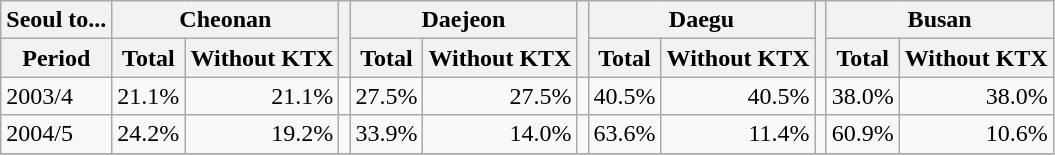<table class="wikitable">
<tr>
<th>Seoul to...</th>
<th colspan="2">Cheonan</th>
<th rowspan="2"></th>
<th colspan="2">Daejeon</th>
<th rowspan="2"></th>
<th colspan="2">Daegu</th>
<th rowspan="2"></th>
<th colspan="2">Busan</th>
</tr>
<tr>
<th>Period</th>
<th>Total</th>
<th>Without KTX</th>
<th>Total</th>
<th>Without KTX</th>
<th>Total</th>
<th>Without KTX</th>
<th>Total</th>
<th>Without KTX</th>
</tr>
<tr>
<td>2003/4</td>
<td align="right">21.1%</td>
<td align="right">21.1%</td>
<td></td>
<td align="right">27.5%</td>
<td align="right">27.5%</td>
<td></td>
<td align="right">40.5%</td>
<td align="right">40.5%</td>
<td></td>
<td align="right">38.0%</td>
<td align="right">38.0%</td>
</tr>
<tr>
<td>2004/5</td>
<td align="right">24.2%</td>
<td align="right">19.2%</td>
<td></td>
<td align="right">33.9%</td>
<td align="right">14.0%</td>
<td></td>
<td align="right">63.6%</td>
<td align="right">11.4%</td>
<td></td>
<td align="right">60.9%</td>
<td align="right">10.6%</td>
</tr>
<tr>
</tr>
</table>
